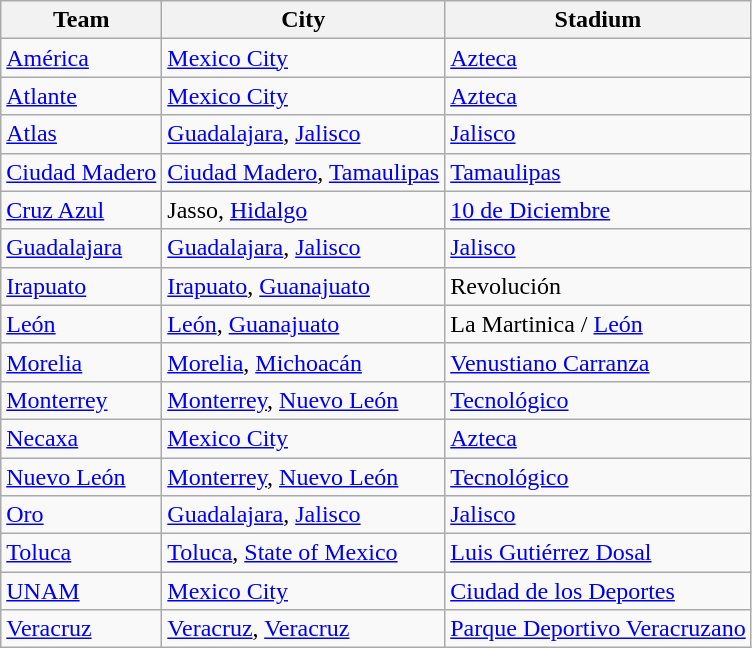<table class="wikitable" class="toccolours sortable">
<tr>
<th>Team</th>
<th>City</th>
<th>Stadium</th>
</tr>
<tr>
<td><a href='#'>América</a></td>
<td><a href='#'>Mexico City</a></td>
<td><a href='#'>Azteca</a></td>
</tr>
<tr>
<td><a href='#'>Atlante</a></td>
<td><a href='#'>Mexico City</a></td>
<td><a href='#'>Azteca</a></td>
</tr>
<tr>
<td><a href='#'>Atlas</a></td>
<td><a href='#'>Guadalajara</a>, <a href='#'>Jalisco</a></td>
<td><a href='#'>Jalisco</a></td>
</tr>
<tr>
<td><a href='#'>Ciudad Madero</a></td>
<td><a href='#'>Ciudad Madero</a>, <a href='#'>Tamaulipas</a></td>
<td><a href='#'>Tamaulipas</a></td>
</tr>
<tr>
<td><a href='#'>Cruz Azul</a></td>
<td>Jasso, <a href='#'>Hidalgo</a></td>
<td><a href='#'>10 de Diciembre</a></td>
</tr>
<tr>
<td><a href='#'>Guadalajara</a></td>
<td><a href='#'>Guadalajara</a>, <a href='#'>Jalisco</a></td>
<td><a href='#'>Jalisco</a></td>
</tr>
<tr>
<td><a href='#'>Irapuato</a></td>
<td><a href='#'>Irapuato</a>, <a href='#'>Guanajuato</a></td>
<td>Revolución</td>
</tr>
<tr>
<td><a href='#'>León</a></td>
<td><a href='#'>León</a>, <a href='#'>Guanajuato</a></td>
<td>La Martinica / <a href='#'>León</a></td>
</tr>
<tr>
<td><a href='#'>Morelia</a></td>
<td><a href='#'>Morelia</a>, <a href='#'>Michoacán</a></td>
<td><a href='#'>Venustiano Carranza</a></td>
</tr>
<tr>
<td><a href='#'>Monterrey</a></td>
<td><a href='#'>Monterrey</a>, <a href='#'>Nuevo León</a></td>
<td><a href='#'>Tecnológico</a></td>
</tr>
<tr>
<td><a href='#'>Necaxa</a></td>
<td><a href='#'>Mexico City</a></td>
<td><a href='#'>Azteca</a></td>
</tr>
<tr>
<td><a href='#'>Nuevo León</a></td>
<td><a href='#'>Monterrey</a>, <a href='#'>Nuevo León</a></td>
<td><a href='#'>Tecnológico</a></td>
</tr>
<tr>
<td><a href='#'>Oro</a></td>
<td><a href='#'>Guadalajara</a>, <a href='#'>Jalisco</a></td>
<td><a href='#'>Jalisco</a></td>
</tr>
<tr>
<td><a href='#'>Toluca</a></td>
<td><a href='#'>Toluca</a>, <a href='#'>State of Mexico</a></td>
<td><a href='#'>Luis Gutiérrez Dosal</a></td>
</tr>
<tr>
<td><a href='#'>UNAM</a></td>
<td><a href='#'>Mexico City</a></td>
<td><a href='#'>Ciudad de los Deportes</a></td>
</tr>
<tr>
<td><a href='#'>Veracruz</a></td>
<td><a href='#'>Veracruz</a>, <a href='#'>Veracruz</a></td>
<td><a href='#'>Parque Deportivo Veracruzano</a></td>
</tr>
</table>
